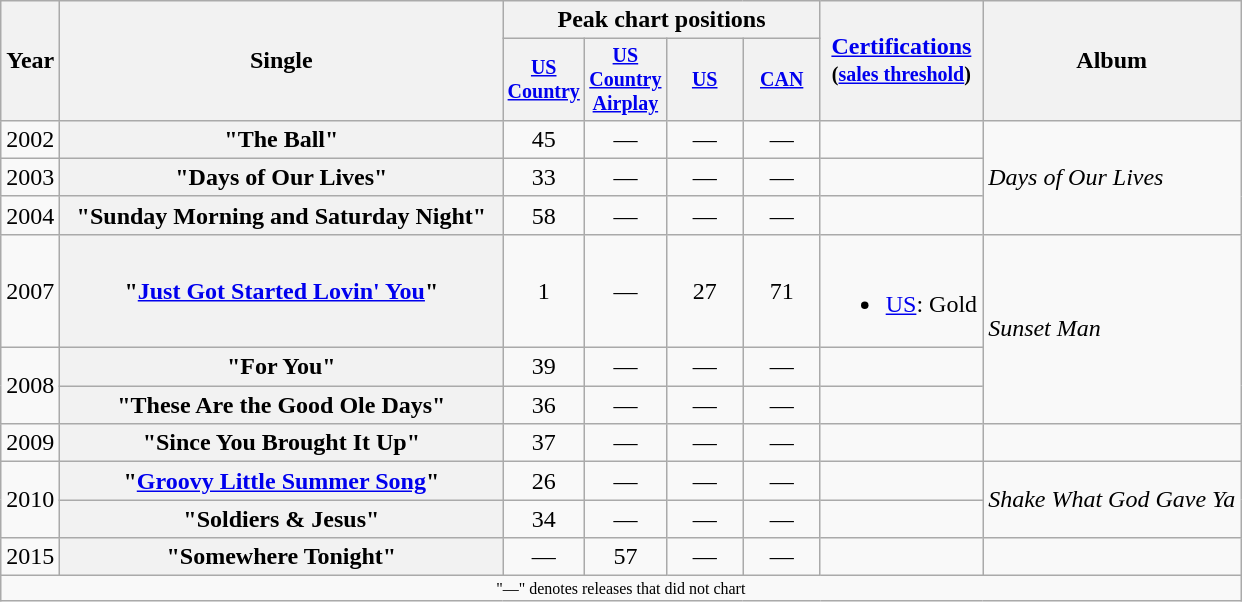<table class="wikitable plainrowheaders" style="text-align:center;">
<tr>
<th rowspan="2">Year</th>
<th rowspan="2" style="width:18em;">Single</th>
<th colspan="4">Peak chart positions</th>
<th rowspan="2"><a href='#'>Certifications</a><br><small>(<a href='#'>sales threshold</a>)</small></th>
<th rowspan="2">Album</th>
</tr>
<tr style="font-size:smaller;">
<th style="width:45px;"><a href='#'>US Country</a><br></th>
<th style="width:45px;"><a href='#'>US Country Airplay</a><br></th>
<th style="width:45px;"><a href='#'>US</a><br></th>
<th style="width:45px;"><a href='#'>CAN</a><br></th>
</tr>
<tr>
<td>2002</td>
<th scope="row">"The Ball"</th>
<td>45</td>
<td>—</td>
<td>—</td>
<td>—</td>
<td></td>
<td style="text-align:left;" rowspan="3"><em>Days of Our Lives</em></td>
</tr>
<tr>
<td>2003</td>
<th scope="row">"Days of Our Lives"</th>
<td>33</td>
<td>—</td>
<td>—</td>
<td>—</td>
<td></td>
</tr>
<tr>
<td>2004</td>
<th scope="row">"Sunday Morning and Saturday Night"</th>
<td>58</td>
<td>—</td>
<td>—</td>
<td>—</td>
<td></td>
</tr>
<tr>
<td>2007</td>
<th scope="row">"<a href='#'>Just Got Started Lovin' You</a>"</th>
<td>1</td>
<td>—</td>
<td>27</td>
<td>71</td>
<td style="text-align:left;"><br><ul><li><a href='#'>US</a>: Gold</li></ul></td>
<td style="text-align:left;" rowspan="3"><em>Sunset Man</em></td>
</tr>
<tr>
<td rowspan="2">2008</td>
<th scope="row">"For You"</th>
<td>39</td>
<td>—</td>
<td>—</td>
<td>—</td>
<td></td>
</tr>
<tr>
<th scope="row">"These Are the Good Ole Days"</th>
<td>36</td>
<td>—</td>
<td>—</td>
<td>—</td>
<td></td>
</tr>
<tr>
<td>2009</td>
<th scope="row">"Since You Brought It Up"</th>
<td>37</td>
<td>—</td>
<td>—</td>
<td>—</td>
<td></td>
<td></td>
</tr>
<tr>
<td rowspan="2">2010</td>
<th scope="row">"<a href='#'>Groovy Little Summer Song</a>"</th>
<td>26</td>
<td>—</td>
<td>—</td>
<td>—</td>
<td></td>
<td style="text-align:left;" rowspan="2"><em>Shake What God Gave Ya</em></td>
</tr>
<tr>
<th scope="row">"Soldiers & Jesus"</th>
<td>34</td>
<td>—</td>
<td>—</td>
<td>—</td>
<td></td>
</tr>
<tr>
<td>2015</td>
<th scope="row">"Somewhere Tonight"</th>
<td>—</td>
<td>57</td>
<td>—</td>
<td>—</td>
<td></td>
<td></td>
</tr>
<tr>
<td colspan="8" style="font-size:8pt">"—" denotes releases that did not chart</td>
</tr>
</table>
